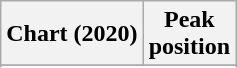<table class="wikitable sortable plainrowheaders" style="text-align:center">
<tr>
<th scope="col">Chart (2020)</th>
<th scope="col">Peak<br>position</th>
</tr>
<tr>
</tr>
<tr>
</tr>
<tr>
</tr>
<tr>
</tr>
<tr>
</tr>
<tr>
</tr>
<tr>
</tr>
<tr>
</tr>
</table>
